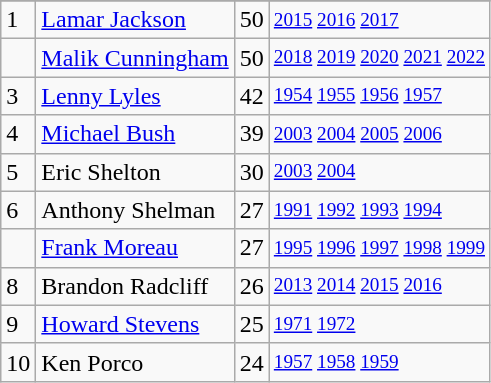<table class="wikitable">
<tr>
</tr>
<tr>
<td>1</td>
<td><a href='#'>Lamar Jackson</a></td>
<td>50</td>
<td style="font-size:80%;"><a href='#'>2015</a> <a href='#'>2016</a> <a href='#'>2017</a></td>
</tr>
<tr>
<td></td>
<td><a href='#'>Malik Cunningham</a></td>
<td>50</td>
<td style="font-size:80%;"><a href='#'>2018</a> <a href='#'>2019</a> <a href='#'>2020</a> <a href='#'>2021</a> <a href='#'>2022</a></td>
</tr>
<tr>
<td>3</td>
<td><a href='#'>Lenny Lyles</a></td>
<td>42</td>
<td style="font-size:80%;"><a href='#'>1954</a> <a href='#'>1955</a> <a href='#'>1956</a> <a href='#'>1957</a></td>
</tr>
<tr>
<td>4</td>
<td><a href='#'>Michael Bush</a></td>
<td>39</td>
<td style="font-size:80%;"><a href='#'>2003</a> <a href='#'>2004</a> <a href='#'>2005</a> <a href='#'>2006</a></td>
</tr>
<tr>
<td>5</td>
<td>Eric Shelton</td>
<td>30</td>
<td style="font-size:80%;"><a href='#'>2003</a> <a href='#'>2004</a></td>
</tr>
<tr>
<td>6</td>
<td>Anthony Shelman</td>
<td>27</td>
<td style="font-size:80%;"><a href='#'>1991</a> <a href='#'>1992</a> <a href='#'>1993</a> <a href='#'>1994</a></td>
</tr>
<tr>
<td></td>
<td><a href='#'>Frank Moreau</a></td>
<td>27</td>
<td style="font-size:80%;"><a href='#'>1995</a> <a href='#'>1996</a> <a href='#'>1997</a> <a href='#'>1998</a> <a href='#'>1999</a></td>
</tr>
<tr>
<td>8</td>
<td>Brandon Radcliff</td>
<td>26</td>
<td style="font-size:80%;"><a href='#'>2013</a> <a href='#'>2014</a> <a href='#'>2015</a> <a href='#'>2016</a></td>
</tr>
<tr>
<td>9</td>
<td><a href='#'>Howard Stevens</a></td>
<td>25</td>
<td style="font-size:80%;"><a href='#'>1971</a> <a href='#'>1972</a></td>
</tr>
<tr>
<td>10</td>
<td>Ken Porco</td>
<td>24</td>
<td style="font-size:80%;"><a href='#'>1957</a> <a href='#'>1958</a> <a href='#'>1959</a></td>
</tr>
</table>
